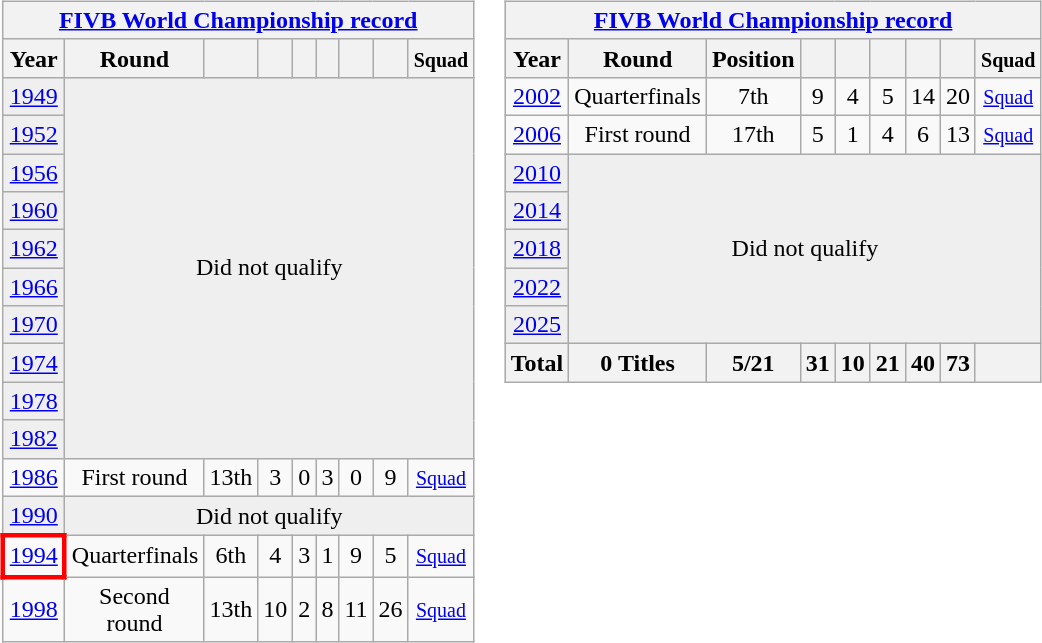<table>
<tr>
<td style="vertical-align:top; width:0;"><br><table class="wikitable" style="text-align: center;">
<tr>
<th colspan=10><a href='#'>FIVB World Championship record</a></th>
</tr>
<tr>
<th>Year</th>
<th>Round</th>
<th></th>
<th></th>
<th></th>
<th></th>
<th></th>
<th></th>
<th><small>Squad</small></th>
</tr>
<tr style="background:#efefef;">
<td> <a href='#'>1949</a></td>
<td colspan="8" rowspan="10" style="text-align:center;">Did not qualify</td>
</tr>
<tr style="background:#efefef;">
<td> <a href='#'>1952</a></td>
</tr>
<tr style="background:#efefef;">
<td> <a href='#'>1956</a></td>
</tr>
<tr style="background:#efefef;">
<td> <a href='#'>1960</a></td>
</tr>
<tr style="background:#efefef;">
<td> <a href='#'>1962</a></td>
</tr>
<tr style="background:#efefef;">
<td> <a href='#'>1966</a></td>
</tr>
<tr style="background:#efefef;">
<td> <a href='#'>1970</a></td>
</tr>
<tr style="background:#efefef;">
<td> <a href='#'>1974</a></td>
</tr>
<tr style="background:#efefef;">
<td> <a href='#'>1978</a></td>
</tr>
<tr style="background:#efefef;">
<td> <a href='#'>1982</a></td>
</tr>
<tr>
<td> <a href='#'>1986</a></td>
<td>First round</td>
<td>13th</td>
<td>3</td>
<td>0</td>
<td>3</td>
<td>0</td>
<td>9</td>
<td><small><a href='#'>Squad</a></small></td>
</tr>
<tr style="background:#efefef;">
<td> <a href='#'>1990</a></td>
<td colspan="8" style="text-align:center;">Did not qualify</td>
</tr>
<tr>
<td style="border: 3px solid red"> <a href='#'>1994</a></td>
<td>Quarterfinals</td>
<td>6th</td>
<td>4</td>
<td>3</td>
<td>1</td>
<td>9</td>
<td>5</td>
<td><small><a href='#'>Squad</a></small></td>
</tr>
<tr>
<td> <a href='#'>1998</a></td>
<td>Second round</td>
<td>13th</td>
<td>10</td>
<td>2</td>
<td>8</td>
<td>11</td>
<td>26</td>
<td><small><a href='#'>Squad</a></small></td>
</tr>
</table>
</td>
<td style="vertical-align:top; width:0;"><br><table class="wikitable" style="text-align: center;">
<tr>
<th colspan=9><a href='#'>FIVB World Championship record</a></th>
</tr>
<tr>
<th>Year</th>
<th>Round</th>
<th>Position</th>
<th></th>
<th></th>
<th></th>
<th></th>
<th></th>
<th><small>Squad</small></th>
</tr>
<tr>
<td> <a href='#'>2002</a></td>
<td>Quarterfinals</td>
<td>7th</td>
<td>9</td>
<td>4</td>
<td>5</td>
<td>14</td>
<td>20</td>
<td><small><a href='#'>Squad</a></small></td>
</tr>
<tr>
<td> <a href='#'>2006</a></td>
<td>First round</td>
<td>17th</td>
<td>5</td>
<td>1</td>
<td>4</td>
<td>6</td>
<td>13</td>
<td><small><a href='#'>Squad</a></small></td>
</tr>
<tr style="background:#efefef;">
<td> <a href='#'>2010</a></td>
<td colspan="9" rowspan="5" style="text-align:center;">Did not qualify</td>
</tr>
<tr style="background:#efefef;">
<td> <a href='#'>2014</a></td>
</tr>
<tr style="background:#efefef;">
<td>  <a href='#'>2018</a></td>
</tr>
<tr style="background:#efefef;">
<td>  <a href='#'>2022</a></td>
</tr>
<tr style="background:#efefef;">
<td> <a href='#'>2025</a></td>
</tr>
<tr>
<th>Total</th>
<th>0 Titles</th>
<th>5/21</th>
<th>31</th>
<th>10</th>
<th>21</th>
<th>40</th>
<th>73</th>
<th></th>
</tr>
</table>
</td>
</tr>
</table>
